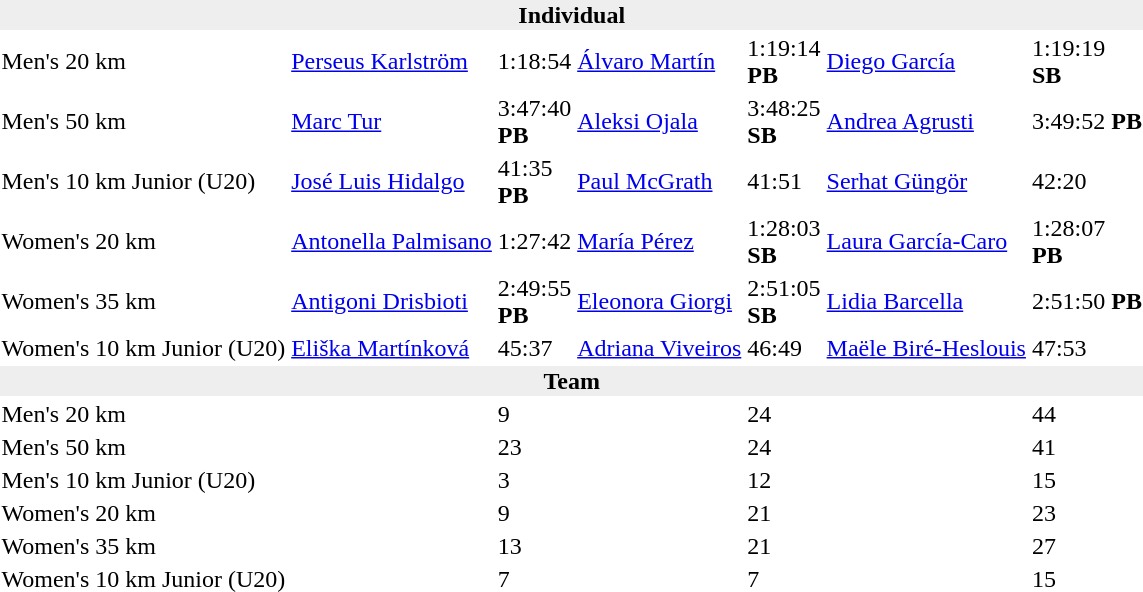<table>
<tr>
<td colspan=7 bgcolor=#eeeeee style=text-align:center;><strong>Individual</strong></td>
</tr>
<tr>
<td>Men's 20 km</td>
<td><a href='#'>Perseus Karlström</a><br></td>
<td>1:18:54</td>
<td><a href='#'>Álvaro Martín</a><br></td>
<td>1:19:14<br><strong>PB</strong></td>
<td><a href='#'>Diego García</a><br></td>
<td>1:19:19<br> <strong>SB</strong></td>
</tr>
<tr>
<td>Men's 50 km</td>
<td><a href='#'>Marc Tur</a><br></td>
<td>3:47:40<br> <strong>PB</strong></td>
<td><a href='#'>Aleksi Ojala</a><br></td>
<td>3:48:25<br> <strong>SB</strong></td>
<td><a href='#'>Andrea Agrusti</a><br></td>
<td>3:49:52 <strong>PB</strong></td>
</tr>
<tr>
<td>Men's 10 km Junior (U20)</td>
<td><a href='#'>José Luis Hidalgo</a><br></td>
<td>41:35<br> <strong>PB</strong></td>
<td><a href='#'>Paul McGrath</a><br></td>
<td>41:51</td>
<td><a href='#'>Serhat Güngör</a><br></td>
<td>42:20</td>
</tr>
<tr>
<td>Women's 20 km</td>
<td><a href='#'>Antonella Palmisano</a><br></td>
<td>1:27:42<br></td>
<td><a href='#'>María Pérez</a><br></td>
<td>1:28:03<br> <strong>SB</strong></td>
<td><a href='#'>Laura García-Caro</a><br></td>
<td>1:28:07<br> <strong>PB</strong></td>
</tr>
<tr>
<td>Women's 35 km</td>
<td><a href='#'>Antigoni Drisbioti</a><br></td>
<td>2:49:55<br> <strong>PB</strong></td>
<td><a href='#'>Eleonora Giorgi</a><br></td>
<td>2:51:05<br> <strong>SB</strong></td>
<td><a href='#'>Lidia Barcella</a><br></td>
<td>2:51:50 <strong>PB</strong></td>
</tr>
<tr>
<td>Women's 10 km Junior (U20)</td>
<td><a href='#'>Eliška Martínková</a><br></td>
<td>45:37</td>
<td><a href='#'>Adriana Viveiros</a><br></td>
<td>46:49</td>
<td><a href='#'>Maële Biré-Heslouis</a><br></td>
<td>47:53</td>
</tr>
<tr>
<td colspan=7 bgcolor=#eeeeee style=text-align:center;><strong>Team</strong></td>
</tr>
<tr>
<td>Men's 20 km</td>
<td></td>
<td>9</td>
<td></td>
<td>24</td>
<td></td>
<td>44</td>
</tr>
<tr>
<td>Men's 50 km</td>
<td></td>
<td>23</td>
<td></td>
<td>24</td>
<td></td>
<td>41</td>
</tr>
<tr>
<td>Men's 10 km Junior (U20)</td>
<td></td>
<td>3</td>
<td></td>
<td>12</td>
<td></td>
<td>15</td>
</tr>
<tr>
<td>Women's 20 km</td>
<td></td>
<td>9</td>
<td></td>
<td>21</td>
<td></td>
<td>23</td>
</tr>
<tr>
<td>Women's 35 km</td>
<td></td>
<td>13</td>
<td></td>
<td>21</td>
<td></td>
<td>27</td>
</tr>
<tr>
<td>Women's 10 km Junior (U20)</td>
<td></td>
<td>7</td>
<td></td>
<td>7</td>
<td></td>
<td>15</td>
</tr>
</table>
